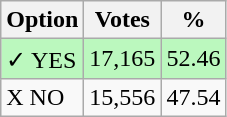<table class="wikitable">
<tr>
<th>Option</th>
<th>Votes</th>
<th>%</th>
</tr>
<tr>
<td style=background:#bbf8be>✓ YES</td>
<td style=background:#bbf8be>17,165</td>
<td style=background:#bbf8be>52.46</td>
</tr>
<tr>
<td>X NO</td>
<td>15,556</td>
<td>47.54</td>
</tr>
</table>
